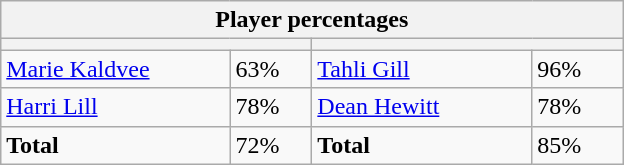<table class="wikitable">
<tr>
<th colspan=4 width=400>Player percentages</th>
</tr>
<tr>
<th colspan=2 width=200 style="white-space:nowrap;"></th>
<th colspan=2 width=200 style="white-space:nowrap;"></th>
</tr>
<tr>
<td><a href='#'>Marie Kaldvee</a></td>
<td>63%</td>
<td><a href='#'>Tahli Gill</a></td>
<td>96%</td>
</tr>
<tr>
<td><a href='#'>Harri Lill</a></td>
<td>78%</td>
<td><a href='#'>Dean Hewitt</a></td>
<td>78%</td>
</tr>
<tr>
<td><strong>Total</strong></td>
<td>72%</td>
<td><strong>Total</strong></td>
<td>85%</td>
</tr>
</table>
